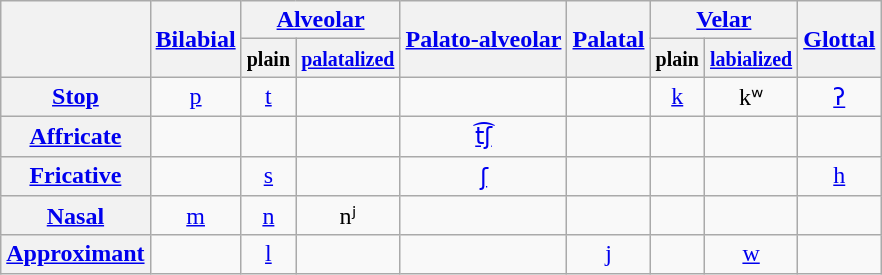<table class="wikitable" style="text-align:center">
<tr>
<th rowspan="2"></th>
<th rowspan="2"><a href='#'>Bilabial</a></th>
<th colspan="2"><a href='#'>Alveolar</a></th>
<th rowspan="2"><a href='#'>Palato-alveolar</a></th>
<th rowspan="2"><a href='#'>Palatal</a></th>
<th colspan="2"><a href='#'>Velar</a></th>
<th rowspan="2"><a href='#'>Glottal</a></th>
</tr>
<tr>
<th><small>plain</small></th>
<th><a href='#'><small>palatalized</small></a></th>
<th><small>plain</small></th>
<th><a href='#'><small>labialized</small></a></th>
</tr>
<tr>
<th><a href='#'>Stop</a></th>
<td><a href='#'>p</a></td>
<td><a href='#'>t</a></td>
<td></td>
<td></td>
<td></td>
<td><a href='#'>k</a></td>
<td>kʷ</td>
<td><a href='#'>ʔ</a></td>
</tr>
<tr>
<th><a href='#'>Affricate</a></th>
<td></td>
<td></td>
<td></td>
<td><a href='#'>t͡ʃ</a></td>
<td></td>
<td></td>
<td></td>
<td></td>
</tr>
<tr>
<th><a href='#'>Fricative</a></th>
<td></td>
<td><a href='#'>s</a></td>
<td></td>
<td><a href='#'>ʃ</a></td>
<td></td>
<td></td>
<td></td>
<td><a href='#'>h</a></td>
</tr>
<tr>
<th><a href='#'>Nasal</a></th>
<td><a href='#'>m</a></td>
<td><a href='#'>n</a></td>
<td>nʲ</td>
<td></td>
<td></td>
<td></td>
<td></td>
<td></td>
</tr>
<tr>
<th><a href='#'>Approximant</a></th>
<td></td>
<td><a href='#'>l</a></td>
<td></td>
<td></td>
<td><a href='#'>j</a></td>
<td></td>
<td><a href='#'>w</a></td>
<td></td>
</tr>
</table>
